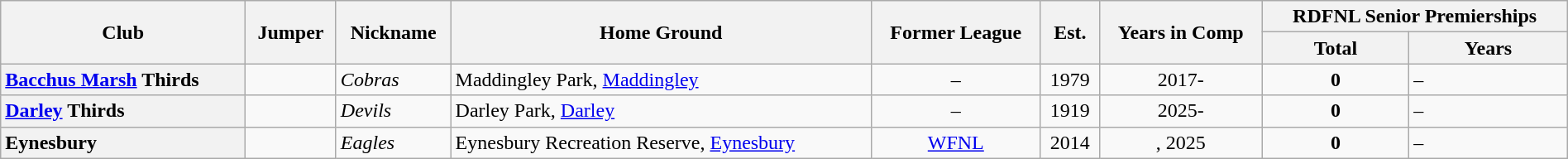<table class="wikitable sortable" style="width:100%">
<tr>
<th rowspan="2">Club</th>
<th rowspan="2">Jumper</th>
<th rowspan="2">Nickname</th>
<th rowspan="2">Home Ground</th>
<th rowspan="2">Former League</th>
<th rowspan="2">Est.</th>
<th rowspan="2">Years in Comp</th>
<th colspan="2">RDFNL Senior Premierships</th>
</tr>
<tr>
<th>Total</th>
<th>Years</th>
</tr>
<tr>
<th style="text-align:left"><a href='#'>Bacchus Marsh</a> Thirds</th>
<td></td>
<td><em>Cobras</em></td>
<td>Maddingley Park, <a href='#'>Maddingley</a></td>
<td align="center">–</td>
<td align="center">1979</td>
<td align="center">2017-</td>
<td align="center"><strong>0</strong></td>
<td>–</td>
</tr>
<tr>
<th style="text-align:left"><a href='#'>Darley</a> Thirds</th>
<td></td>
<td><em>Devils</em></td>
<td>Darley Park, <a href='#'>Darley</a></td>
<td align="center">–</td>
<td align="center">1919</td>
<td align="center">2025-</td>
<td align="center"><strong>0</strong></td>
<td>–</td>
</tr>
<tr>
<th style="text-align:left">Eynesbury</th>
<td></td>
<td><em>Eagles</em></td>
<td>Eynesbury Recreation Reserve, <a href='#'>Eynesbury</a></td>
<td align="center"><a href='#'>WFNL</a></td>
<td align="center">2014</td>
<td align="center">, 2025</td>
<td align="center"><strong>0</strong></td>
<td>–</td>
</tr>
</table>
